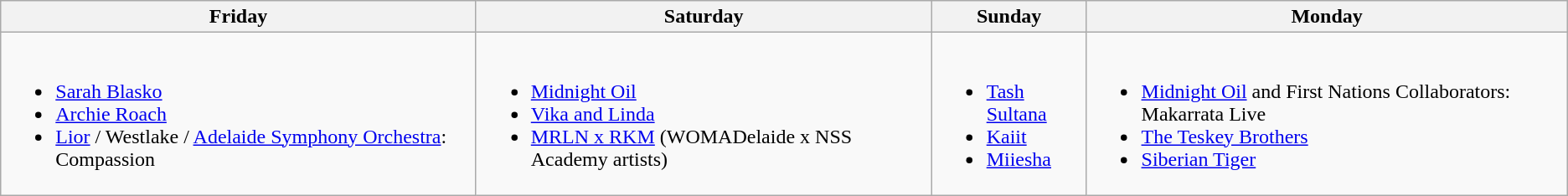<table class="wikitable sortable" style="text-align:left;">
<tr>
<th scope="col">Friday</th>
<th scope="col">Saturday</th>
<th scope="col">Sunday</th>
<th scope="col">Monday</th>
</tr>
<tr>
<td><br><ul><li><a href='#'>Sarah Blasko</a></li><li><a href='#'>Archie Roach</a></li><li><a href='#'>Lior</a> / Westlake / <a href='#'>Adelaide Symphony Orchestra</a>: Compassion</li></ul></td>
<td><br><ul><li><a href='#'>Midnight Oil</a></li><li><a href='#'>Vika and Linda</a></li><li><a href='#'>MRLN x RKM</a> (WOMADelaide x NSS Academy artists)</li></ul></td>
<td><br><ul><li><a href='#'>Tash Sultana</a></li><li><a href='#'>Kaiit</a></li><li><a href='#'>Miiesha</a></li></ul></td>
<td><br><ul><li><a href='#'>Midnight Oil</a> and First Nations Collaborators: Makarrata Live</li><li><a href='#'>The Teskey Brothers</a></li><li><a href='#'>Siberian Tiger</a></li></ul></td>
</tr>
</table>
